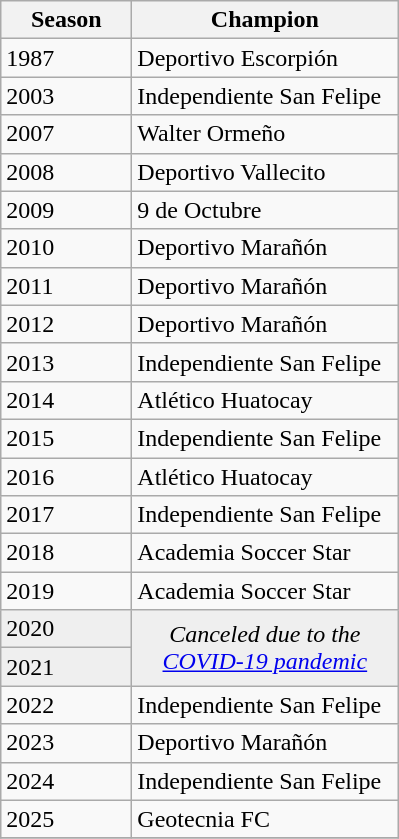<table class="wikitable sortable">
<tr>
<th width=80px>Season</th>
<th width=170px>Champion</th>
</tr>
<tr>
<td>1987</td>
<td>Deportivo Escorpión</td>
</tr>
<tr>
<td>2003</td>
<td>Independiente San Felipe</td>
</tr>
<tr>
<td>2007</td>
<td>Walter Ormeño</td>
</tr>
<tr>
<td>2008</td>
<td>Deportivo Vallecito</td>
</tr>
<tr>
<td>2009</td>
<td>9 de Octubre</td>
</tr>
<tr>
<td>2010</td>
<td>Deportivo Marañón</td>
</tr>
<tr>
<td>2011</td>
<td>Deportivo Marañón</td>
</tr>
<tr>
<td>2012</td>
<td>Deportivo Marañón</td>
</tr>
<tr>
<td>2013</td>
<td>Independiente San Felipe</td>
</tr>
<tr>
<td>2014</td>
<td>Atlético Huatocay</td>
</tr>
<tr>
<td>2015</td>
<td>Independiente San Felipe</td>
</tr>
<tr>
<td>2016</td>
<td>Atlético Huatocay</td>
</tr>
<tr>
<td>2017</td>
<td>Independiente San Felipe</td>
</tr>
<tr>
<td>2018</td>
<td>Academia Soccer Star</td>
</tr>
<tr>
<td>2019</td>
<td>Academia Soccer Star</td>
</tr>
<tr bgcolor=#efefef>
<td>2020</td>
<td rowspan=2 colspan="1" align=center><em>Canceled due to the <a href='#'>COVID-19 pandemic</a></em></td>
</tr>
<tr bgcolor=#efefef>
<td>2021</td>
</tr>
<tr>
<td>2022</td>
<td>Independiente San Felipe</td>
</tr>
<tr>
<td>2023</td>
<td>Deportivo Marañón</td>
</tr>
<tr>
<td>2024</td>
<td>Independiente San Felipe</td>
</tr>
<tr>
<td>2025</td>
<td>Geotecnia FC</td>
</tr>
<tr>
</tr>
</table>
